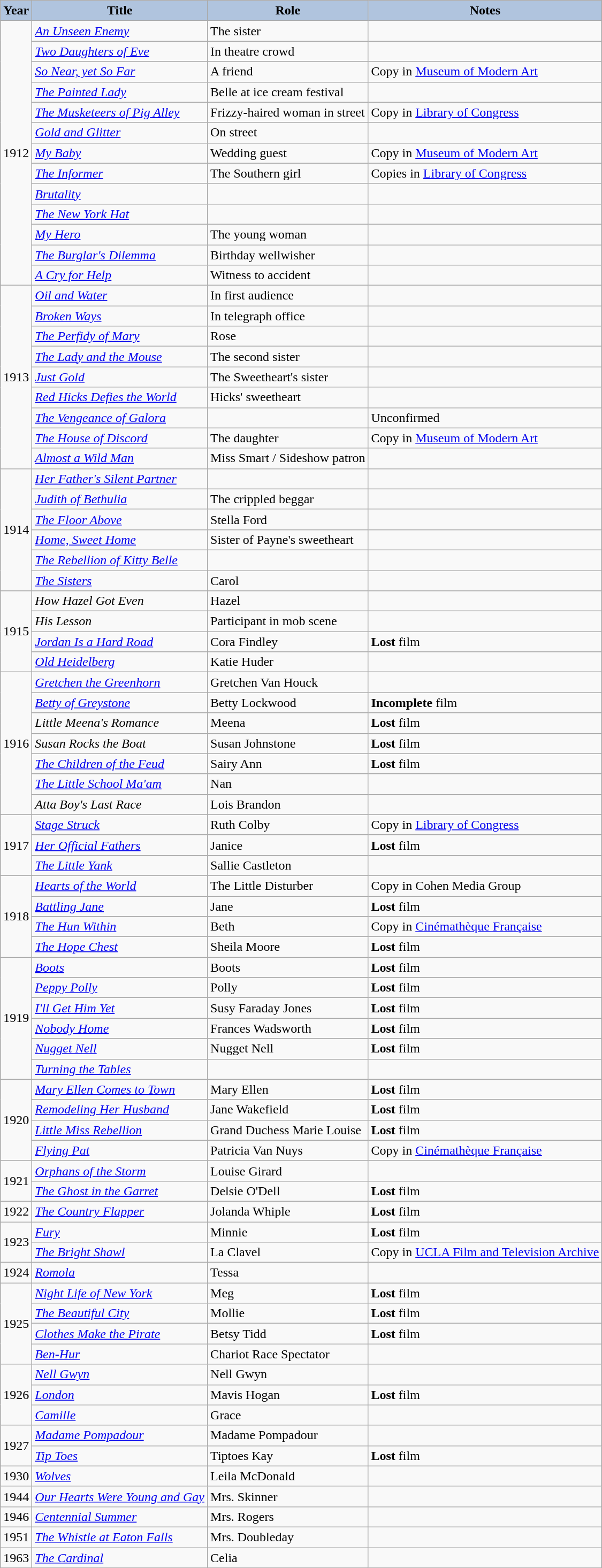<table class="wikitable">
<tr>
<th style="background:#B0C4DE;">Year</th>
<th style="background:#B0C4DE;">Title</th>
<th style="background:#B0C4DE;">Role</th>
<th style="background:#B0C4DE;">Notes</th>
</tr>
<tr>
<td rowspan=13>1912</td>
<td><em><a href='#'>An Unseen Enemy</a></em></td>
<td>The sister</td>
<td></td>
</tr>
<tr>
<td><em><a href='#'>Two Daughters of Eve</a></em></td>
<td>In theatre crowd</td>
<td></td>
</tr>
<tr>
<td><em><a href='#'>So Near, yet So Far</a></em></td>
<td>A friend</td>
<td>Copy in <a href='#'>Museum of Modern Art</a></td>
</tr>
<tr>
<td><em><a href='#'>The Painted Lady</a></em></td>
<td>Belle at ice cream festival</td>
<td></td>
</tr>
<tr>
<td><em><a href='#'>The Musketeers of Pig Alley</a></em></td>
<td>Frizzy-haired woman in street</td>
<td>Copy in <a href='#'>Library of Congress</a></td>
</tr>
<tr>
<td><em><a href='#'>Gold and Glitter</a></em></td>
<td>On street</td>
<td></td>
</tr>
<tr>
<td><em><a href='#'>My Baby</a></em></td>
<td>Wedding guest</td>
<td>Copy in <a href='#'>Museum of Modern Art</a></td>
</tr>
<tr>
<td><em><a href='#'> The Informer</a></em></td>
<td>The Southern girl</td>
<td>Copies in <a href='#'>Library of Congress</a></td>
</tr>
<tr>
<td><em><a href='#'>Brutality</a></em></td>
<td></td>
<td></td>
</tr>
<tr>
<td><em><a href='#'>The New York Hat</a></em></td>
<td></td>
<td></td>
</tr>
<tr>
<td><em><a href='#'>My Hero</a></em></td>
<td>The young woman</td>
<td></td>
</tr>
<tr>
<td><em><a href='#'>The Burglar's Dilemma</a></em></td>
<td>Birthday wellwisher</td>
<td></td>
</tr>
<tr>
<td><em><a href='#'>A Cry for Help</a></em></td>
<td>Witness to accident</td>
<td></td>
</tr>
<tr>
<td rowspan=9>1913</td>
<td><em><a href='#'> Oil and Water</a></em></td>
<td>In first audience</td>
<td></td>
</tr>
<tr>
<td><em><a href='#'>Broken Ways</a></em></td>
<td>In telegraph office</td>
<td></td>
</tr>
<tr>
<td><em><a href='#'>The Perfidy of Mary</a></em></td>
<td>Rose</td>
<td></td>
</tr>
<tr>
<td><em><a href='#'>The Lady and the Mouse</a></em></td>
<td>The second sister</td>
<td></td>
</tr>
<tr>
<td><em><a href='#'>Just Gold</a></em></td>
<td>The Sweetheart's sister</td>
<td></td>
</tr>
<tr>
<td><em><a href='#'>Red Hicks Defies the World</a></em></td>
<td>Hicks' sweetheart</td>
<td></td>
</tr>
<tr>
<td><em><a href='#'>The Vengeance of Galora</a></em></td>
<td></td>
<td>Unconfirmed</td>
</tr>
<tr>
<td><em><a href='#'>The House of Discord</a></em></td>
<td>The daughter</td>
<td>Copy in <a href='#'>Museum of Modern Art</a></td>
</tr>
<tr>
<td><em><a href='#'>Almost a Wild Man</a></em></td>
<td>Miss Smart / Sideshow patron</td>
<td></td>
</tr>
<tr>
<td rowspan=6>1914</td>
<td><em><a href='#'>Her Father's Silent Partner</a></em></td>
<td></td>
<td></td>
</tr>
<tr>
<td><em><a href='#'>Judith of Bethulia</a></em></td>
<td>The crippled beggar</td>
<td></td>
</tr>
<tr>
<td><em><a href='#'>The Floor Above</a></em></td>
<td>Stella Ford</td>
<td></td>
</tr>
<tr>
<td><em><a href='#'> Home, Sweet Home</a></em></td>
<td>Sister of Payne's sweetheart</td>
<td></td>
</tr>
<tr>
<td><em><a href='#'>The Rebellion of Kitty Belle</a></em></td>
<td></td>
<td></td>
</tr>
<tr>
<td><em><a href='#'> The Sisters</a></em></td>
<td>Carol</td>
<td></td>
</tr>
<tr>
<td rowspan=4>1915</td>
<td><em>How Hazel Got Even</em></td>
<td>Hazel</td>
<td></td>
</tr>
<tr>
<td><em>His Lesson</em></td>
<td>Participant in mob scene</td>
<td></td>
</tr>
<tr>
<td><em><a href='#'>Jordan Is a Hard Road</a></em></td>
<td>Cora Findley</td>
<td><strong>Lost</strong> film</td>
</tr>
<tr>
<td><em><a href='#'> Old Heidelberg</a></em></td>
<td>Katie Huder</td>
<td></td>
</tr>
<tr>
<td rowspan=7>1916</td>
<td><em><a href='#'>Gretchen the Greenhorn</a></em></td>
<td>Gretchen Van Houck</td>
<td></td>
</tr>
<tr>
<td><em><a href='#'>Betty of Greystone</a></em></td>
<td>Betty Lockwood</td>
<td><strong>Incomplete</strong> film</td>
</tr>
<tr>
<td><em>Little Meena's Romance</em></td>
<td>Meena</td>
<td><strong>Lost</strong> film</td>
</tr>
<tr>
<td><em>Susan Rocks the Boat</em></td>
<td>Susan Johnstone</td>
<td><strong>Lost</strong> film</td>
</tr>
<tr>
<td><em><a href='#'>The Children of the Feud</a></em></td>
<td>Sairy Ann</td>
<td><strong>Lost</strong> film</td>
</tr>
<tr>
<td><em><a href='#'>The Little School Ma'am</a></em></td>
<td>Nan</td>
<td></td>
</tr>
<tr>
<td><em>Atta Boy's Last Race</em></td>
<td>Lois Brandon</td>
<td></td>
</tr>
<tr>
<td rowspan=3>1917</td>
<td><em><a href='#'>Stage Struck</a></em></td>
<td>Ruth Colby</td>
<td>Copy in <a href='#'>Library of Congress</a></td>
</tr>
<tr>
<td><em><a href='#'>Her Official Fathers</a></em></td>
<td>Janice</td>
<td><strong>Lost</strong> film</td>
</tr>
<tr>
<td><em><a href='#'>The Little Yank</a></em></td>
<td>Sallie Castleton</td>
<td></td>
</tr>
<tr>
<td rowspan=4>1918</td>
<td><em><a href='#'>Hearts of the World</a></em></td>
<td>The Little Disturber</td>
<td>Copy in Cohen Media Group</td>
</tr>
<tr>
<td><em><a href='#'>Battling Jane</a></em></td>
<td>Jane</td>
<td><strong>Lost</strong> film</td>
</tr>
<tr>
<td><em><a href='#'>The Hun Within</a></em></td>
<td>Beth</td>
<td>Copy in <a href='#'>Cinémathèque Française</a></td>
</tr>
<tr>
<td><em><a href='#'>The Hope Chest</a></em></td>
<td>Sheila Moore</td>
<td><strong>Lost</strong> film</td>
</tr>
<tr>
<td rowspan=6>1919</td>
<td><em><a href='#'>Boots</a></em></td>
<td>Boots</td>
<td><strong>Lost</strong> film</td>
</tr>
<tr>
<td><em><a href='#'>Peppy Polly</a></em></td>
<td>Polly</td>
<td><strong>Lost</strong> film</td>
</tr>
<tr>
<td><em><a href='#'>I'll Get Him Yet</a></em></td>
<td>Susy Faraday Jones</td>
<td><strong>Lost</strong> film</td>
</tr>
<tr>
<td><em><a href='#'>Nobody Home</a></em></td>
<td>Frances Wadsworth</td>
<td><strong>Lost</strong> film</td>
</tr>
<tr>
<td><em><a href='#'>Nugget Nell</a></em></td>
<td>Nugget Nell</td>
<td><strong>Lost</strong> film</td>
</tr>
<tr>
<td><em><a href='#'> Turning the Tables</a></em></td>
<td></td>
<td></td>
</tr>
<tr>
<td rowspan=4>1920</td>
<td><em><a href='#'>Mary Ellen Comes to Town</a></em></td>
<td>Mary Ellen</td>
<td><strong>Lost</strong> film</td>
</tr>
<tr>
<td><em><a href='#'>Remodeling Her Husband</a></em></td>
<td>Jane Wakefield</td>
<td><strong>Lost</strong> film</td>
</tr>
<tr>
<td><em><a href='#'>Little Miss Rebellion</a></em></td>
<td>Grand Duchess Marie Louise</td>
<td><strong>Lost</strong> film</td>
</tr>
<tr>
<td><em><a href='#'>Flying Pat</a></em></td>
<td>Patricia Van Nuys</td>
<td>Copy in <a href='#'>Cinémathèque Française</a></td>
</tr>
<tr>
<td rowspan=2>1921</td>
<td><em><a href='#'>Orphans of the Storm</a></em></td>
<td>Louise Girard</td>
<td></td>
</tr>
<tr>
<td><em><a href='#'>The Ghost in the Garret</a></em></td>
<td>Delsie O'Dell</td>
<td><strong>Lost</strong> film</td>
</tr>
<tr>
<td>1922</td>
<td><em><a href='#'>The Country Flapper</a></em></td>
<td>Jolanda Whiple</td>
<td><strong>Lost</strong> film</td>
</tr>
<tr>
<td rowspan=2>1923</td>
<td><em><a href='#'> Fury</a></em></td>
<td>Minnie</td>
<td><strong>Lost</strong> film</td>
</tr>
<tr>
<td><em><a href='#'>The Bright Shawl</a></em></td>
<td>La Clavel</td>
<td>Copy in <a href='#'>UCLA Film and Television Archive</a></td>
</tr>
<tr>
<td>1924</td>
<td><em><a href='#'> Romola</a></em></td>
<td>Tessa</td>
<td></td>
</tr>
<tr>
<td rowspan=4>1925</td>
<td><em><a href='#'>Night Life of New York</a></em></td>
<td>Meg</td>
<td><strong>Lost</strong> film</td>
</tr>
<tr>
<td><em><a href='#'> The Beautiful City</a></em></td>
<td>Mollie</td>
<td><strong>Lost</strong> film</td>
</tr>
<tr>
<td><em><a href='#'>Clothes Make the Pirate</a></em></td>
<td>Betsy Tidd</td>
<td><strong>Lost</strong> film</td>
</tr>
<tr>
<td><em><a href='#'>Ben-Hur</a></em></td>
<td>Chariot Race Spectator</td>
<td></td>
</tr>
<tr>
<td rowspan=3>1926</td>
<td><em><a href='#'> Nell Gwyn</a></em></td>
<td>Nell Gwyn</td>
<td></td>
</tr>
<tr>
<td><em><a href='#'>London</a></em></td>
<td>Mavis Hogan</td>
<td><strong>Lost</strong> film</td>
</tr>
<tr>
<td><em><a href='#'>Camille</a></em></td>
<td>Grace</td>
<td></td>
</tr>
<tr>
<td rowspan=2>1927</td>
<td><em><a href='#'>Madame Pompadour</a></em></td>
<td>Madame Pompadour</td>
<td></td>
</tr>
<tr>
<td><em><a href='#'>Tip Toes</a></em></td>
<td>Tiptoes Kay</td>
<td><strong>Lost</strong> film</td>
</tr>
<tr>
<td>1930</td>
<td><em><a href='#'> Wolves</a></em></td>
<td>Leila McDonald</td>
<td></td>
</tr>
<tr>
<td>1944</td>
<td><em><a href='#'>Our Hearts Were Young and Gay</a></em></td>
<td>Mrs. Skinner</td>
<td></td>
</tr>
<tr>
<td>1946</td>
<td><em><a href='#'>Centennial Summer</a></em></td>
<td>Mrs. Rogers</td>
<td></td>
</tr>
<tr>
<td>1951</td>
<td><em><a href='#'>The Whistle at Eaton Falls</a></em></td>
<td>Mrs. Doubleday</td>
<td></td>
</tr>
<tr>
<td>1963</td>
<td><em><a href='#'>The Cardinal</a></em></td>
<td>Celia</td>
<td></td>
</tr>
</table>
